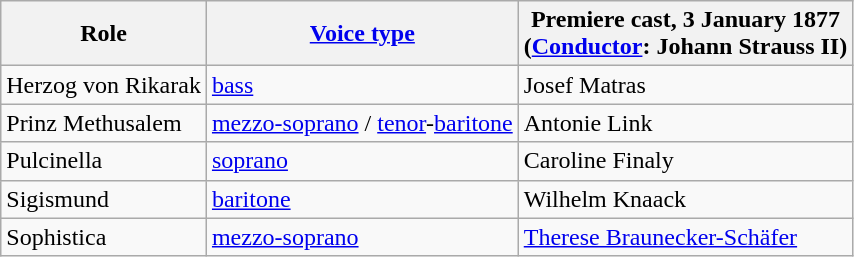<table class="wikitable">
<tr>
<th>Role</th>
<th><a href='#'>Voice type</a></th>
<th>Premiere cast, 3 January 1877<br>(<a href='#'>Conductor</a>: Johann Strauss II)</th>
</tr>
<tr>
<td>Herzog von Rikarak</td>
<td><a href='#'>bass</a></td>
<td>Josef Matras</td>
</tr>
<tr>
<td>Prinz Methusalem</td>
<td><a href='#'>mezzo-soprano</a> / <a href='#'>tenor</a>-<a href='#'>baritone</a></td>
<td>Antonie Link</td>
</tr>
<tr>
<td>Pulcinella</td>
<td><a href='#'>soprano</a></td>
<td>Caroline Finaly</td>
</tr>
<tr>
<td>Sigismund</td>
<td><a href='#'>baritone</a></td>
<td>Wilhelm Knaack</td>
</tr>
<tr>
<td>Sophistica</td>
<td><a href='#'>mezzo-soprano</a></td>
<td><a href='#'>Therese Braunecker-Schäfer</a></td>
</tr>
</table>
